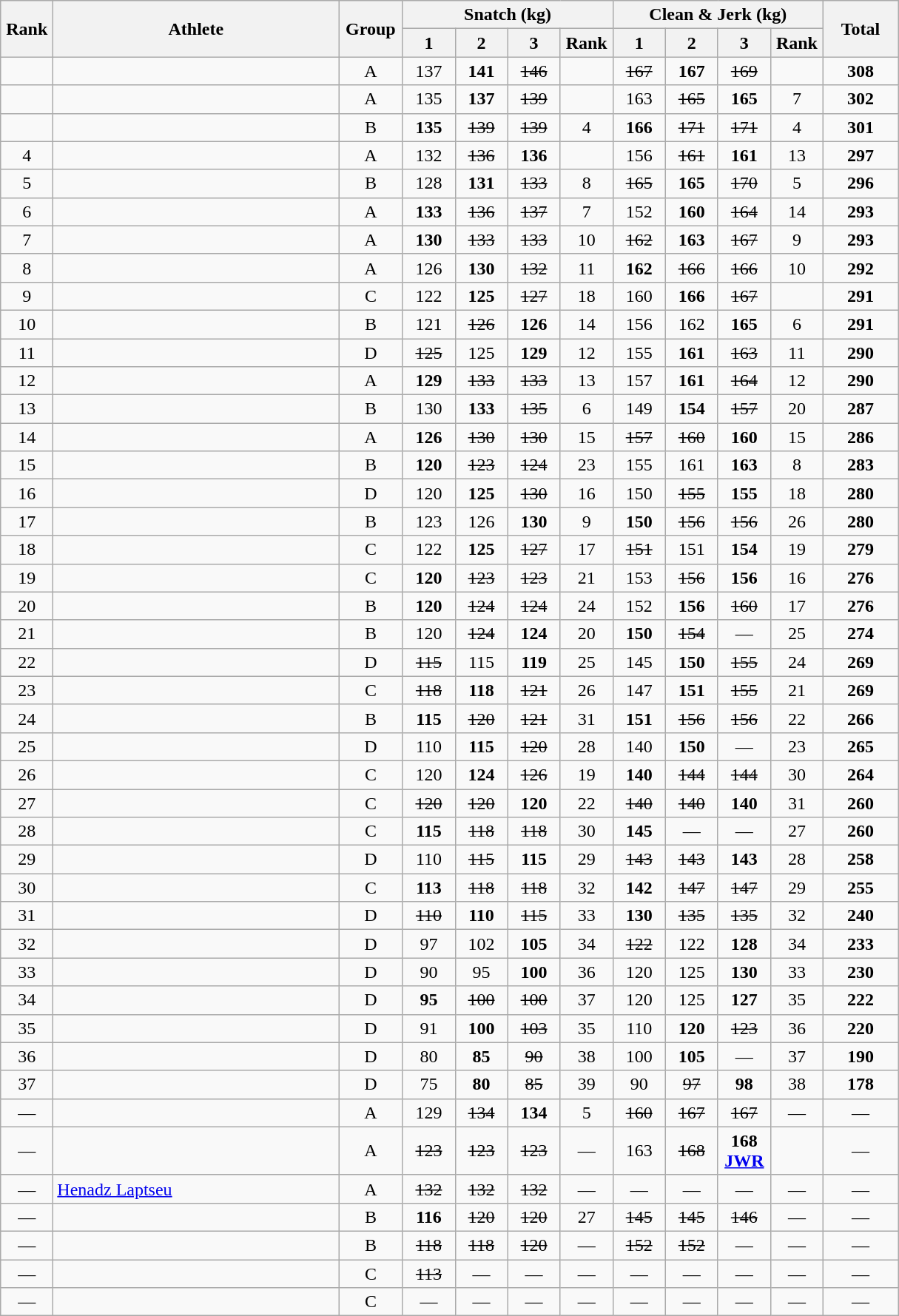<table class = "wikitable" style="text-align:center;">
<tr>
<th rowspan=2 width=40>Rank</th>
<th rowspan=2 width=250>Athlete</th>
<th rowspan=2 width=50>Group</th>
<th colspan=4>Snatch (kg)</th>
<th colspan=4>Clean & Jerk (kg)</th>
<th rowspan=2 width=60>Total</th>
</tr>
<tr>
<th width=40>1</th>
<th width=40>2</th>
<th width=40>3</th>
<th width=40>Rank</th>
<th width=40>1</th>
<th width=40>2</th>
<th width=40>3</th>
<th width=40>Rank</th>
</tr>
<tr>
<td></td>
<td align=left></td>
<td>A</td>
<td>137</td>
<td><strong>141</strong></td>
<td><s>146</s></td>
<td></td>
<td><s>167</s></td>
<td><strong>167</strong></td>
<td><s>169</s></td>
<td></td>
<td><strong>308</strong></td>
</tr>
<tr>
<td></td>
<td align=left></td>
<td>A</td>
<td>135</td>
<td><strong>137</strong></td>
<td><s>139</s></td>
<td></td>
<td>163</td>
<td><s>165</s></td>
<td><strong>165</strong></td>
<td>7</td>
<td><strong>302</strong></td>
</tr>
<tr>
<td></td>
<td align=left></td>
<td>B</td>
<td><strong>135</strong></td>
<td><s>139</s></td>
<td><s>139</s></td>
<td>4</td>
<td><strong>166</strong></td>
<td><s>171</s></td>
<td><s>171</s></td>
<td>4</td>
<td><strong>301</strong></td>
</tr>
<tr>
<td>4</td>
<td align=left></td>
<td>A</td>
<td>132</td>
<td><s>136</s></td>
<td><strong>136</strong></td>
<td></td>
<td>156</td>
<td><s>161</s></td>
<td><strong>161</strong></td>
<td>13</td>
<td><strong>297</strong></td>
</tr>
<tr>
<td>5</td>
<td align=left></td>
<td>B</td>
<td>128</td>
<td><strong>131</strong></td>
<td><s>133</s></td>
<td>8</td>
<td><s>165</s></td>
<td><strong>165</strong></td>
<td><s>170</s></td>
<td>5</td>
<td><strong>296</strong></td>
</tr>
<tr>
<td>6</td>
<td align=left></td>
<td>A</td>
<td><strong>133</strong></td>
<td><s>136</s></td>
<td><s>137</s></td>
<td>7</td>
<td>152</td>
<td><strong>160</strong></td>
<td><s>164</s></td>
<td>14</td>
<td><strong>293</strong></td>
</tr>
<tr>
<td>7</td>
<td align=left></td>
<td>A</td>
<td><strong>130</strong></td>
<td><s>133</s></td>
<td><s>133</s></td>
<td>10</td>
<td><s>162</s></td>
<td><strong>163</strong></td>
<td><s>167</s></td>
<td>9</td>
<td><strong>293</strong></td>
</tr>
<tr>
<td>8</td>
<td align=left></td>
<td>A</td>
<td>126</td>
<td><strong>130</strong></td>
<td><s>132</s></td>
<td>11</td>
<td><strong>162</strong></td>
<td><s>166</s></td>
<td><s>166</s></td>
<td>10</td>
<td><strong>292</strong></td>
</tr>
<tr>
<td>9</td>
<td align=left></td>
<td>C</td>
<td>122</td>
<td><strong>125</strong></td>
<td><s>127</s></td>
<td>18</td>
<td>160</td>
<td><strong>166</strong></td>
<td><s>167</s></td>
<td></td>
<td><strong>291</strong></td>
</tr>
<tr>
<td>10</td>
<td align=left></td>
<td>B</td>
<td>121</td>
<td><s>126</s></td>
<td><strong>126</strong></td>
<td>14</td>
<td>156</td>
<td>162</td>
<td><strong>165</strong></td>
<td>6</td>
<td><strong>291</strong></td>
</tr>
<tr>
<td>11</td>
<td align=left></td>
<td>D</td>
<td><s>125</s></td>
<td>125</td>
<td><strong>129</strong></td>
<td>12</td>
<td>155</td>
<td><strong>161</strong></td>
<td><s>163</s></td>
<td>11</td>
<td><strong>290</strong></td>
</tr>
<tr>
<td>12</td>
<td align=left></td>
<td>A</td>
<td><strong>129</strong></td>
<td><s>133</s></td>
<td><s>133</s></td>
<td>13</td>
<td>157</td>
<td><strong>161</strong></td>
<td><s>164</s></td>
<td>12</td>
<td><strong>290</strong></td>
</tr>
<tr>
<td>13</td>
<td align=left></td>
<td>B</td>
<td>130</td>
<td><strong>133</strong></td>
<td><s>135</s></td>
<td>6</td>
<td>149</td>
<td><strong>154</strong></td>
<td><s>157</s></td>
<td>20</td>
<td><strong>287</strong></td>
</tr>
<tr>
<td>14</td>
<td align=left></td>
<td>A</td>
<td><strong>126</strong></td>
<td><s>130</s></td>
<td><s>130</s></td>
<td>15</td>
<td><s>157</s></td>
<td><s>160</s></td>
<td><strong>160</strong></td>
<td>15</td>
<td><strong>286</strong></td>
</tr>
<tr>
<td>15</td>
<td align=left></td>
<td>B</td>
<td><strong>120</strong></td>
<td><s>123</s></td>
<td><s>124</s></td>
<td>23</td>
<td>155</td>
<td>161</td>
<td><strong>163</strong></td>
<td>8</td>
<td><strong>283</strong></td>
</tr>
<tr>
<td>16</td>
<td align=left></td>
<td>D</td>
<td>120</td>
<td><strong>125</strong></td>
<td><s>130</s></td>
<td>16</td>
<td>150</td>
<td><s>155</s></td>
<td><strong>155</strong></td>
<td>18</td>
<td><strong>280</strong></td>
</tr>
<tr>
<td>17</td>
<td align=left></td>
<td>B</td>
<td>123</td>
<td>126</td>
<td><strong>130</strong></td>
<td>9</td>
<td><strong>150</strong></td>
<td><s>156</s></td>
<td><s>156</s></td>
<td>26</td>
<td><strong>280</strong></td>
</tr>
<tr>
<td>18</td>
<td align=left></td>
<td>C</td>
<td>122</td>
<td><strong>125</strong></td>
<td><s>127</s></td>
<td>17</td>
<td><s>151</s></td>
<td>151</td>
<td><strong>154</strong></td>
<td>19</td>
<td><strong>279</strong></td>
</tr>
<tr>
<td>19</td>
<td align=left></td>
<td>C</td>
<td><strong>120</strong></td>
<td><s>123</s></td>
<td><s>123</s></td>
<td>21</td>
<td>153</td>
<td><s>156</s></td>
<td><strong>156</strong></td>
<td>16</td>
<td><strong>276</strong></td>
</tr>
<tr>
<td>20</td>
<td align=left></td>
<td>B</td>
<td><strong>120</strong></td>
<td><s>124</s></td>
<td><s>124</s></td>
<td>24</td>
<td>152</td>
<td><strong>156</strong></td>
<td><s>160</s></td>
<td>17</td>
<td><strong>276</strong></td>
</tr>
<tr>
<td>21</td>
<td align=left></td>
<td>B</td>
<td>120</td>
<td><s>124</s></td>
<td><strong>124</strong></td>
<td>20</td>
<td><strong>150</strong></td>
<td><s>154</s></td>
<td>—</td>
<td>25</td>
<td><strong>274</strong></td>
</tr>
<tr>
<td>22</td>
<td align=left></td>
<td>D</td>
<td><s>115</s></td>
<td>115</td>
<td><strong>119</strong></td>
<td>25</td>
<td>145</td>
<td><strong>150</strong></td>
<td><s>155</s></td>
<td>24</td>
<td><strong>269</strong></td>
</tr>
<tr>
<td>23</td>
<td align=left></td>
<td>C</td>
<td><s>118</s></td>
<td><strong>118</strong></td>
<td><s>121</s></td>
<td>26</td>
<td>147</td>
<td><strong>151</strong></td>
<td><s>155</s></td>
<td>21</td>
<td><strong>269</strong></td>
</tr>
<tr>
<td>24</td>
<td align=left></td>
<td>B</td>
<td><strong>115</strong></td>
<td><s>120</s></td>
<td><s>121</s></td>
<td>31</td>
<td><strong>151</strong></td>
<td><s>156</s></td>
<td><s>156</s></td>
<td>22</td>
<td><strong>266</strong></td>
</tr>
<tr>
<td>25</td>
<td align=left></td>
<td>D</td>
<td>110</td>
<td><strong>115</strong></td>
<td><s>120</s></td>
<td>28</td>
<td>140</td>
<td><strong>150</strong></td>
<td>—</td>
<td>23</td>
<td><strong>265</strong></td>
</tr>
<tr>
<td>26</td>
<td align=left></td>
<td>C</td>
<td>120</td>
<td><strong>124</strong></td>
<td><s>126</s></td>
<td>19</td>
<td><strong>140</strong></td>
<td><s>144</s></td>
<td><s>144</s></td>
<td>30</td>
<td><strong>264</strong></td>
</tr>
<tr>
<td>27</td>
<td align=left></td>
<td>C</td>
<td><s>120</s></td>
<td><s>120</s></td>
<td><strong>120</strong></td>
<td>22</td>
<td><s>140</s></td>
<td><s>140</s></td>
<td><strong>140</strong></td>
<td>31</td>
<td><strong>260</strong></td>
</tr>
<tr>
<td>28</td>
<td align=left></td>
<td>C</td>
<td><strong>115</strong></td>
<td><s>118</s></td>
<td><s>118</s></td>
<td>30</td>
<td><strong>145</strong></td>
<td>—</td>
<td>—</td>
<td>27</td>
<td><strong>260</strong></td>
</tr>
<tr>
<td>29</td>
<td align=left></td>
<td>D</td>
<td>110</td>
<td><s>115</s></td>
<td><strong>115</strong></td>
<td>29</td>
<td><s>143</s></td>
<td><s>143</s></td>
<td><strong>143</strong></td>
<td>28</td>
<td><strong>258</strong></td>
</tr>
<tr>
<td>30</td>
<td align=left></td>
<td>C</td>
<td><strong>113</strong></td>
<td><s>118</s></td>
<td><s>118</s></td>
<td>32</td>
<td><strong>142</strong></td>
<td><s>147</s></td>
<td><s>147</s></td>
<td>29</td>
<td><strong>255</strong></td>
</tr>
<tr>
<td>31</td>
<td align=left></td>
<td>D</td>
<td><s>110</s></td>
<td><strong>110</strong></td>
<td><s>115</s></td>
<td>33</td>
<td><strong>130</strong></td>
<td><s>135</s></td>
<td><s>135</s></td>
<td>32</td>
<td><strong>240</strong></td>
</tr>
<tr>
<td>32</td>
<td align=left></td>
<td>D</td>
<td>97</td>
<td>102</td>
<td><strong>105</strong></td>
<td>34</td>
<td><s>122</s></td>
<td>122</td>
<td><strong>128</strong></td>
<td>34</td>
<td><strong>233</strong></td>
</tr>
<tr>
<td>33</td>
<td align=left></td>
<td>D</td>
<td>90</td>
<td>95</td>
<td><strong>100</strong></td>
<td>36</td>
<td>120</td>
<td>125</td>
<td><strong>130</strong></td>
<td>33</td>
<td><strong>230</strong></td>
</tr>
<tr>
<td>34</td>
<td align=left></td>
<td>D</td>
<td><strong>95</strong></td>
<td><s>100</s></td>
<td><s>100</s></td>
<td>37</td>
<td>120</td>
<td>125</td>
<td><strong>127</strong></td>
<td>35</td>
<td><strong>222</strong></td>
</tr>
<tr>
<td>35</td>
<td align=left></td>
<td>D</td>
<td>91</td>
<td><strong>100</strong></td>
<td><s>103</s></td>
<td>35</td>
<td>110</td>
<td><strong>120</strong></td>
<td><s>123</s></td>
<td>36</td>
<td><strong>220</strong></td>
</tr>
<tr>
<td>36</td>
<td align=left></td>
<td>D</td>
<td>80</td>
<td><strong>85</strong></td>
<td><s>90</s></td>
<td>38</td>
<td>100</td>
<td><strong>105</strong></td>
<td>—</td>
<td>37</td>
<td><strong>190</strong></td>
</tr>
<tr>
<td>37</td>
<td align=left></td>
<td>D</td>
<td>75</td>
<td><strong>80</strong></td>
<td><s>85</s></td>
<td>39</td>
<td>90</td>
<td><s>97</s></td>
<td><strong>98</strong></td>
<td>38</td>
<td><strong>178</strong></td>
</tr>
<tr>
<td>—</td>
<td align=left></td>
<td>A</td>
<td>129</td>
<td><s>134</s></td>
<td><strong>134</strong></td>
<td>5</td>
<td><s>160</s></td>
<td><s>167</s></td>
<td><s>167</s></td>
<td>—</td>
<td>—</td>
</tr>
<tr>
<td>—</td>
<td align=left></td>
<td>A</td>
<td><s>123</s></td>
<td><s>123</s></td>
<td><s>123</s></td>
<td>—</td>
<td>163</td>
<td><s>168</s></td>
<td><strong>168 <a href='#'>JWR</a></strong></td>
<td></td>
<td>—</td>
</tr>
<tr>
<td>—</td>
<td align=left> <a href='#'>Henadz Laptseu</a> </td>
<td>A</td>
<td><s>132</s></td>
<td><s>132</s></td>
<td><s>132</s></td>
<td>—</td>
<td>—</td>
<td>—</td>
<td>—</td>
<td>—</td>
<td>—</td>
</tr>
<tr>
<td>—</td>
<td align=left></td>
<td>B</td>
<td><strong>116</strong></td>
<td><s>120</s></td>
<td><s>120</s></td>
<td>27</td>
<td><s>145</s></td>
<td><s>145</s></td>
<td><s>146</s></td>
<td>—</td>
<td>—</td>
</tr>
<tr>
<td>—</td>
<td align=left></td>
<td>B</td>
<td><s>118</s></td>
<td><s>118</s></td>
<td><s>120</s></td>
<td>—</td>
<td><s>152</s></td>
<td><s>152</s></td>
<td>—</td>
<td>—</td>
<td>—</td>
</tr>
<tr>
<td>—</td>
<td align=left></td>
<td>C</td>
<td><s>113</s></td>
<td>—</td>
<td>—</td>
<td>—</td>
<td>—</td>
<td>—</td>
<td>—</td>
<td>—</td>
<td>—</td>
</tr>
<tr>
<td>—</td>
<td align=left></td>
<td>C</td>
<td>—</td>
<td>—</td>
<td>—</td>
<td>—</td>
<td>—</td>
<td>—</td>
<td>—</td>
<td>—</td>
<td>—</td>
</tr>
</table>
